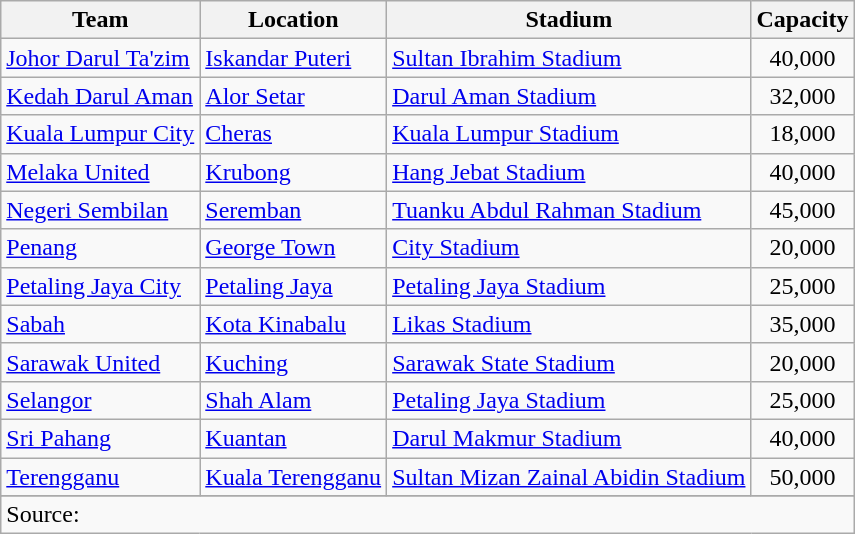<table class="wikitable sortable">
<tr>
<th>Team</th>
<th>Location</th>
<th>Stadium</th>
<th>Capacity</th>
</tr>
<tr>
<td><a href='#'>Johor Darul Ta'zim</a></td>
<td><a href='#'>Iskandar Puteri</a></td>
<td><a href='#'>Sultan Ibrahim Stadium</a></td>
<td align="center">40,000</td>
</tr>
<tr>
<td><a href='#'>Kedah Darul Aman</a></td>
<td><a href='#'>Alor Setar</a></td>
<td><a href='#'>Darul Aman Stadium</a></td>
<td align="center">32,000</td>
</tr>
<tr>
<td><a href='#'>Kuala Lumpur City</a></td>
<td><a href='#'>Cheras</a></td>
<td><a href='#'>Kuala Lumpur Stadium</a></td>
<td align="center">18,000</td>
</tr>
<tr>
<td><a href='#'>Melaka United</a></td>
<td><a href='#'>Krubong</a></td>
<td><a href='#'>Hang Jebat Stadium</a></td>
<td align="center">40,000</td>
</tr>
<tr>
<td><a href='#'>Negeri Sembilan</a></td>
<td><a href='#'>Seremban</a></td>
<td><a href='#'>Tuanku Abdul Rahman Stadium</a></td>
<td align=center>45,000</td>
</tr>
<tr>
<td><a href='#'>Penang</a></td>
<td><a href='#'>George Town</a></td>
<td><a href='#'>City Stadium</a></td>
<td align="center">20,000</td>
</tr>
<tr>
<td><a href='#'>Petaling Jaya City</a></td>
<td><a href='#'>Petaling Jaya</a></td>
<td><a href='#'>Petaling Jaya Stadium</a></td>
<td align="center">25,000</td>
</tr>
<tr>
<td><a href='#'>Sabah</a></td>
<td><a href='#'>Kota Kinabalu</a></td>
<td><a href='#'>Likas Stadium</a></td>
<td align=center>35,000</td>
</tr>
<tr>
<td><a href='#'>Sarawak United</a></td>
<td><a href='#'>Kuching</a></td>
<td><a href='#'>Sarawak State Stadium</a></td>
<td align=center>20,000</td>
</tr>
<tr>
<td><a href='#'>Selangor</a></td>
<td><a href='#'>Shah Alam</a></td>
<td><a href='#'>Petaling Jaya Stadium</a></td>
<td align="center">25,000</td>
</tr>
<tr>
<td><a href='#'>Sri Pahang</a></td>
<td><a href='#'>Kuantan</a></td>
<td><a href='#'>Darul Makmur Stadium</a></td>
<td align="center">40,000</td>
</tr>
<tr>
<td><a href='#'>Terengganu</a></td>
<td><a href='#'>Kuala Terengganu</a></td>
<td><a href='#'>Sultan Mizan Zainal Abidin Stadium</a></td>
<td align="center">50,000</td>
</tr>
<tr>
</tr>
<tr class="sortbottom">
<td colspan="4">Source:</td>
</tr>
</table>
